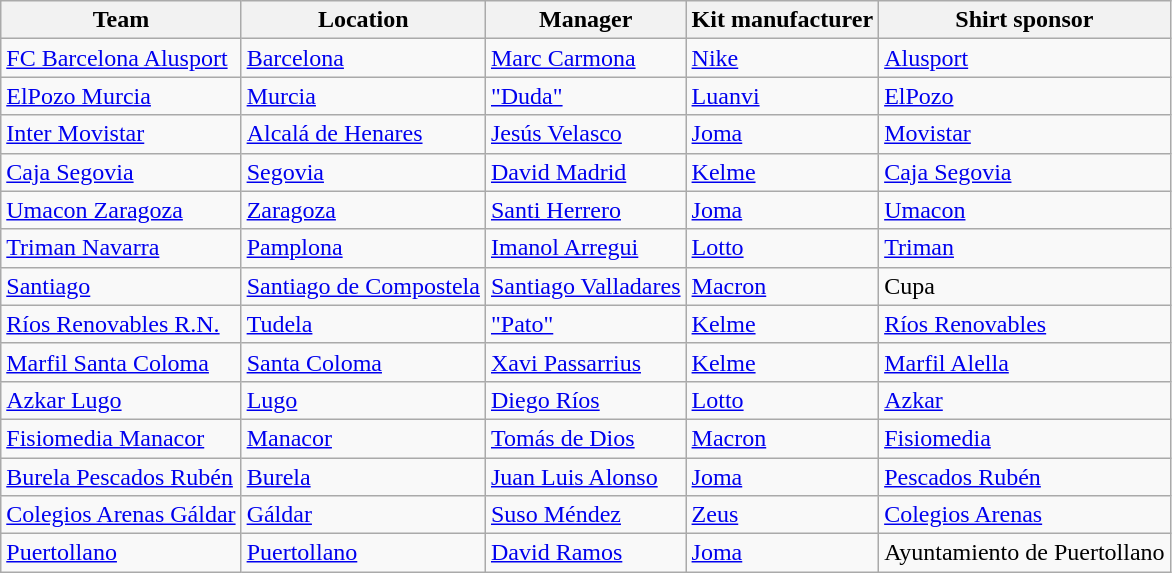<table class="wikitable sortable">
<tr>
<th>Team</th>
<th>Location</th>
<th>Manager</th>
<th>Kit manufacturer</th>
<th>Shirt sponsor</th>
</tr>
<tr>
<td><a href='#'>FC Barcelona Alusport</a></td>
<td><a href='#'>Barcelona</a></td>
<td><a href='#'>Marc Carmona</a></td>
<td><a href='#'>Nike</a></td>
<td><a href='#'>Alusport</a></td>
</tr>
<tr>
<td><a href='#'>ElPozo Murcia</a></td>
<td><a href='#'>Murcia</a></td>
<td><a href='#'>"Duda"</a></td>
<td><a href='#'>Luanvi</a></td>
<td><a href='#'>ElPozo</a></td>
</tr>
<tr>
<td><a href='#'>Inter Movistar</a></td>
<td><a href='#'>Alcalá de Henares</a></td>
<td><a href='#'>Jesús Velasco</a></td>
<td><a href='#'>Joma</a></td>
<td><a href='#'>Movistar</a></td>
</tr>
<tr>
<td><a href='#'>Caja Segovia</a></td>
<td><a href='#'>Segovia</a></td>
<td><a href='#'>David Madrid</a></td>
<td><a href='#'>Kelme</a></td>
<td><a href='#'>Caja Segovia</a></td>
</tr>
<tr>
<td><a href='#'>Umacon Zaragoza</a></td>
<td><a href='#'>Zaragoza</a></td>
<td><a href='#'>Santi Herrero</a></td>
<td><a href='#'>Joma</a></td>
<td><a href='#'>Umacon</a></td>
</tr>
<tr>
<td><a href='#'>Triman Navarra</a></td>
<td><a href='#'>Pamplona</a></td>
<td><a href='#'>Imanol Arregui</a></td>
<td><a href='#'>Lotto</a></td>
<td><a href='#'>Triman</a></td>
</tr>
<tr>
<td><a href='#'>Santiago</a></td>
<td><a href='#'>Santiago de Compostela</a></td>
<td><a href='#'>Santiago Valladares</a></td>
<td><a href='#'>Macron</a></td>
<td>Cupa</td>
</tr>
<tr>
<td><a href='#'>Ríos Renovables R.N.</a></td>
<td><a href='#'>Tudela</a></td>
<td><a href='#'>"Pato"</a></td>
<td><a href='#'>Kelme</a></td>
<td><a href='#'>Ríos Renovables</a></td>
</tr>
<tr>
<td><a href='#'>Marfil Santa Coloma</a></td>
<td><a href='#'>Santa Coloma</a></td>
<td><a href='#'>Xavi Passarrius</a></td>
<td><a href='#'>Kelme</a></td>
<td><a href='#'>Marfil Alella</a></td>
</tr>
<tr>
<td><a href='#'>Azkar Lugo</a></td>
<td><a href='#'>Lugo</a></td>
<td><a href='#'>Diego Ríos</a></td>
<td><a href='#'>Lotto</a></td>
<td><a href='#'>Azkar</a></td>
</tr>
<tr>
<td><a href='#'>Fisiomedia Manacor</a></td>
<td><a href='#'>Manacor</a></td>
<td><a href='#'>Tomás de Dios</a></td>
<td><a href='#'>Macron</a></td>
<td><a href='#'>Fisiomedia</a></td>
</tr>
<tr>
<td><a href='#'>Burela Pescados Rubén</a></td>
<td><a href='#'>Burela</a></td>
<td><a href='#'>Juan Luis Alonso</a></td>
<td><a href='#'>Joma</a></td>
<td><a href='#'>Pescados Rubén</a></td>
</tr>
<tr>
<td><a href='#'>Colegios Arenas Gáldar</a></td>
<td><a href='#'>Gáldar</a></td>
<td><a href='#'>Suso Méndez</a></td>
<td><a href='#'>Zeus</a></td>
<td><a href='#'>Colegios Arenas</a></td>
</tr>
<tr>
<td><a href='#'>Puertollano</a></td>
<td><a href='#'>Puertollano</a></td>
<td><a href='#'>David Ramos</a></td>
<td><a href='#'>Joma</a></td>
<td>Ayuntamiento de Puertollano</td>
</tr>
</table>
